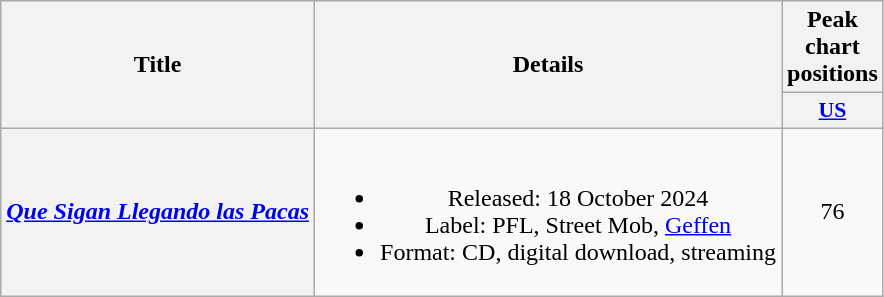<table class="wikitable plainrowheaders" style="text-align:center;">
<tr>
<th scope="col" rowspan="2">Title</th>
<th scope="col" rowspan="2">Details</th>
<th scope="col" colspan="1">Peak chart positions</th>
</tr>
<tr>
<th scope="col" style="width:2.5em;font-size:90%;"><a href='#'>US</a><br></th>
</tr>
<tr>
<th scope="row"><em><a href='#'>Que Sigan Llegando las Pacas</a></em></th>
<td><br><ul><li>Released: 18 October 2024</li><li>Label: PFL, Street Mob, <a href='#'>Geffen</a></li><li>Format: CD, digital download, streaming</li></ul></td>
<td>76</td>
</tr>
</table>
